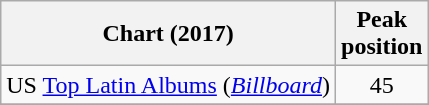<table class="wikitable sortable">
<tr>
<th align="left">Chart (2017)</th>
<th align="left">Peak<br>position</th>
</tr>
<tr>
<td align="left">US <a href='#'>Top Latin Albums</a> (<em><a href='#'>Billboard</a></em>)</td>
<td align="center">45</td>
</tr>
<tr>
</tr>
</table>
